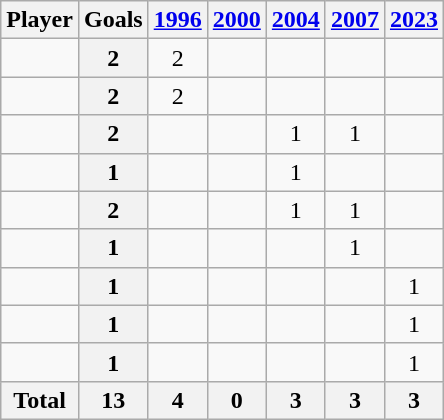<table class="wikitable sortable" style="text-align:center;">
<tr>
<th>Player</th>
<th>Goals</th>
<th><a href='#'>1996</a></th>
<th><a href='#'>2000</a></th>
<th><a href='#'>2004</a></th>
<th><a href='#'>2007</a></th>
<th><a href='#'>2023</a></th>
</tr>
<tr>
<td align="left"></td>
<th>2</th>
<td>2</td>
<td></td>
<td></td>
<td></td>
<td></td>
</tr>
<tr>
<td align="left"></td>
<th>2</th>
<td>2</td>
<td></td>
<td></td>
<td></td>
<td></td>
</tr>
<tr>
<td align="left"></td>
<th>2</th>
<td></td>
<td></td>
<td>1</td>
<td>1</td>
<td></td>
</tr>
<tr>
<td align="left"></td>
<th>1</th>
<td></td>
<td></td>
<td>1</td>
<td></td>
<td></td>
</tr>
<tr>
<td align="left"></td>
<th>2</th>
<td></td>
<td></td>
<td>1</td>
<td>1</td>
<td></td>
</tr>
<tr>
<td align="left"></td>
<th>1</th>
<td></td>
<td></td>
<td></td>
<td>1</td>
<td></td>
</tr>
<tr>
<td align="left"></td>
<th>1</th>
<td></td>
<td></td>
<td></td>
<td></td>
<td>1</td>
</tr>
<tr>
<td align="left"></td>
<th>1</th>
<td></td>
<td></td>
<td></td>
<td></td>
<td>1</td>
</tr>
<tr>
<td align="left"></td>
<th>1</th>
<td></td>
<td></td>
<td></td>
<td></td>
<td>1</td>
</tr>
<tr class="sortbottom">
<th>Total</th>
<th>13</th>
<th>4</th>
<th>0</th>
<th>3</th>
<th>3</th>
<th>3</th>
</tr>
</table>
